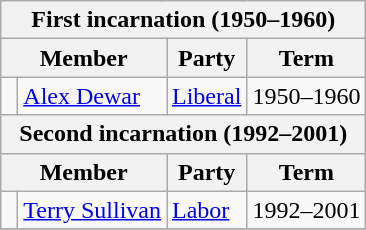<table class="wikitable">
<tr>
<th colspan="4">First incarnation (1950–1960)</th>
</tr>
<tr>
<th colspan="2">Member</th>
<th>Party</th>
<th>Term</th>
</tr>
<tr>
<td> </td>
<td><a href='#'>Alex Dewar</a></td>
<td><a href='#'>Liberal</a></td>
<td>1950–1960</td>
</tr>
<tr>
<th colspan="4">Second incarnation (1992–2001)</th>
</tr>
<tr>
<th colspan="2">Member</th>
<th>Party</th>
<th>Term</th>
</tr>
<tr>
<td> </td>
<td><a href='#'>Terry Sullivan</a></td>
<td><a href='#'>Labor</a></td>
<td>1992–2001</td>
</tr>
<tr>
</tr>
</table>
